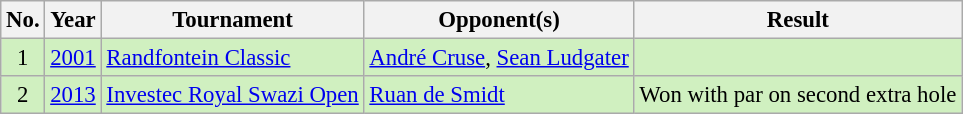<table class="wikitable" style="font-size:95%;">
<tr>
<th>No.</th>
<th>Year</th>
<th>Tournament</th>
<th>Opponent(s)</th>
<th>Result</th>
</tr>
<tr style="background:#D0F0C0;">
<td align=center>1</td>
<td><a href='#'>2001</a></td>
<td><a href='#'>Randfontein Classic</a></td>
<td> <a href='#'>André Cruse</a>,  <a href='#'>Sean Ludgater</a></td>
<td></td>
</tr>
<tr style="background:#D0F0C0;">
<td align=center>2</td>
<td><a href='#'>2013</a></td>
<td><a href='#'>Investec Royal Swazi Open</a></td>
<td> <a href='#'>Ruan de Smidt</a></td>
<td>Won with par on second extra hole</td>
</tr>
</table>
